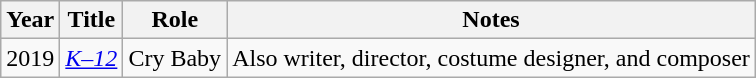<table class="wikitable">
<tr>
<th>Year</th>
<th>Title</th>
<th>Role</th>
<th>Notes</th>
</tr>
<tr>
<td>2019</td>
<td><em><a href='#'>K–12</a></em></td>
<td>Cry Baby</td>
<td>Also writer, director, costume designer, and composer</td>
</tr>
</table>
